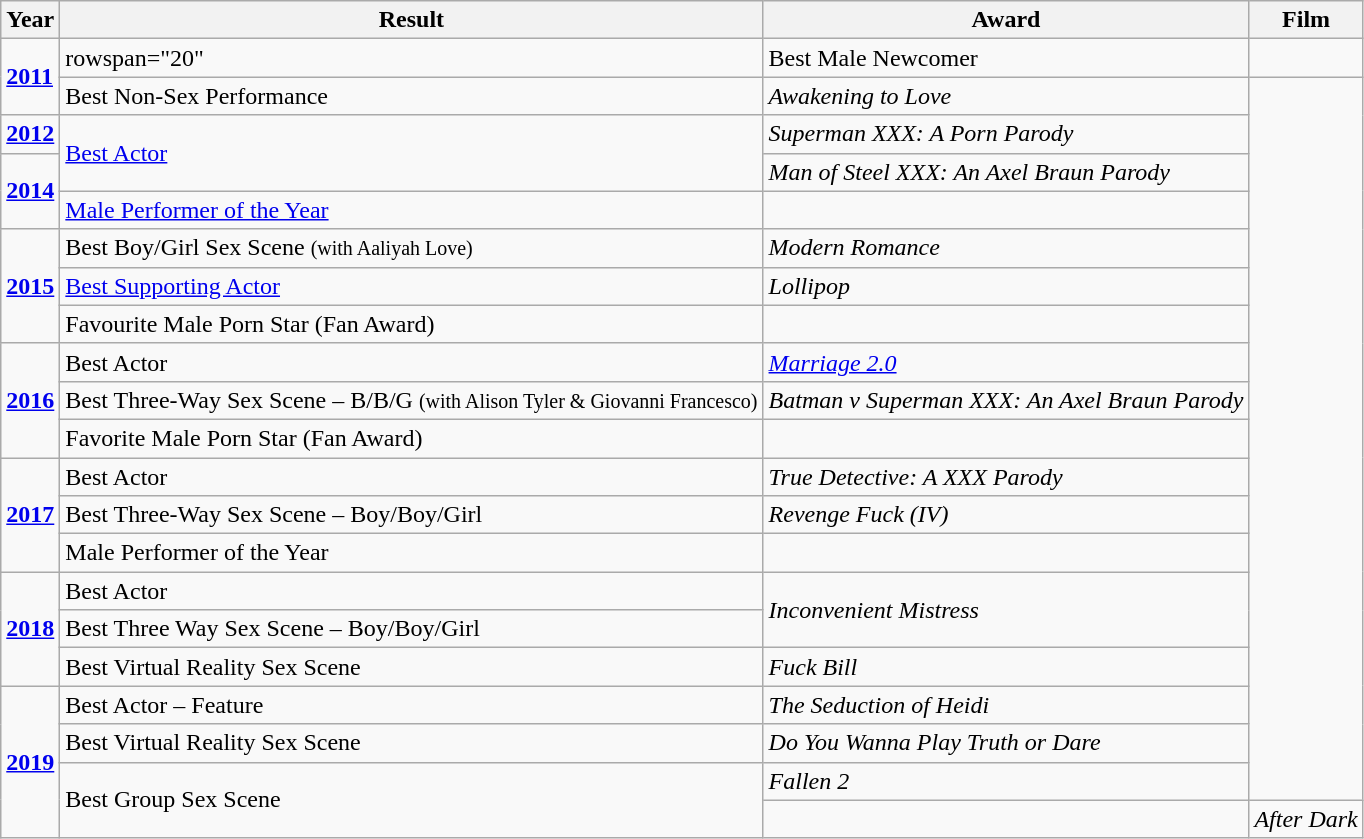<table class="wikitable">
<tr>
<th>Year</th>
<th>Result</th>
<th>Award</th>
<th>Film</th>
</tr>
<tr>
<td rowspan="2"><strong><a href='#'>2011</a></strong></td>
<td>rowspan="20" </td>
<td>Best Male Newcomer</td>
<td></td>
</tr>
<tr>
<td>Best Non-Sex Performance</td>
<td><em>Awakening to Love</em></td>
</tr>
<tr>
<td><strong><a href='#'>2012</a></strong></td>
<td rowspan="2"><a href='#'>Best Actor</a></td>
<td><em>Superman XXX: A Porn Parody</em></td>
</tr>
<tr>
<td rowspan="2"><strong><a href='#'>2014</a></strong></td>
<td><em>Man of Steel XXX: An Axel Braun Parody</em></td>
</tr>
<tr>
<td><a href='#'>Male Performer of the Year</a></td>
<td></td>
</tr>
<tr>
<td rowspan="3"><strong><a href='#'>2015</a></strong></td>
<td>Best Boy/Girl Sex Scene <small>(with Aaliyah Love)</small></td>
<td><em>Modern Romance</em></td>
</tr>
<tr>
<td><a href='#'>Best Supporting Actor</a></td>
<td><em>Lollipop</em></td>
</tr>
<tr>
<td>Favourite Male Porn Star (Fan Award)</td>
<td></td>
</tr>
<tr>
<td rowspan="3"><strong><a href='#'>2016</a></strong></td>
<td>Best Actor</td>
<td><em><a href='#'>Marriage 2.0</a></em></td>
</tr>
<tr>
<td>Best Three-Way Sex Scene – B/B/G <small>(with Alison Tyler & Giovanni Francesco)</small></td>
<td><em>Batman v Superman XXX: An Axel Braun Parody</em></td>
</tr>
<tr>
<td>Favorite Male Porn Star (Fan Award)</td>
<td></td>
</tr>
<tr>
<td rowspan="3"><strong><a href='#'>2017</a></strong></td>
<td>Best Actor</td>
<td><em>True Detective: A XXX Parody</em></td>
</tr>
<tr>
<td>Best Three-Way Sex Scene – Boy/Boy/Girl</td>
<td><em>Revenge Fuck (IV)</em></td>
</tr>
<tr>
<td>Male Performer of the Year</td>
<td></td>
</tr>
<tr>
<td rowspan="3"><strong><a href='#'>2018</a></strong></td>
<td>Best Actor</td>
<td rowspan="2"><em>Inconvenient Mistress</em></td>
</tr>
<tr>
<td>Best Three Way Sex Scene – Boy/Boy/Girl</td>
</tr>
<tr>
<td>Best Virtual Reality Sex Scene</td>
<td><em>Fuck Bill</em></td>
</tr>
<tr>
<td rowspan="4"><strong><a href='#'>2019</a></strong></td>
<td>Best Actor – Feature</td>
<td><em>The Seduction of Heidi</em></td>
</tr>
<tr>
<td>Best Virtual Reality Sex Scene</td>
<td><em>Do You Wanna Play Truth or Dare </em></td>
</tr>
<tr>
<td rowspan="2">Best Group Sex Scene</td>
<td><em>Fallen 2</em></td>
</tr>
<tr>
<td></td>
<td><em>After Dark</em></td>
</tr>
</table>
